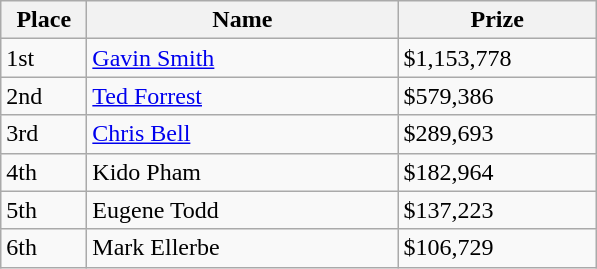<table class="wikitable">
<tr>
<th width="50">Place</th>
<th width="200">Name</th>
<th width="125">Prize</th>
</tr>
<tr>
<td>1st</td>
<td><a href='#'>Gavin Smith</a></td>
<td>$1,153,778</td>
</tr>
<tr>
<td>2nd</td>
<td><a href='#'>Ted Forrest</a></td>
<td>$579,386</td>
</tr>
<tr>
<td>3rd</td>
<td><a href='#'>Chris Bell</a></td>
<td>$289,693</td>
</tr>
<tr>
<td>4th</td>
<td>Kido Pham</td>
<td>$182,964</td>
</tr>
<tr>
<td>5th</td>
<td>Eugene Todd</td>
<td>$137,223</td>
</tr>
<tr>
<td>6th</td>
<td>Mark Ellerbe</td>
<td>$106,729</td>
</tr>
</table>
